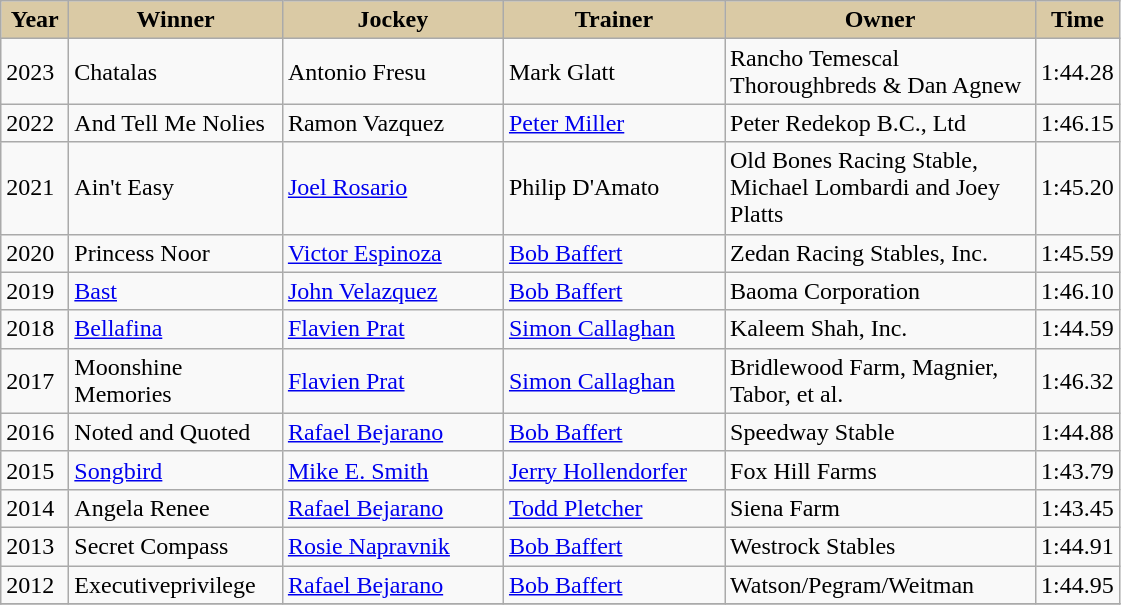<table class="wikitable sortable">
<tr>
<th style="background-color:#DACAA5; width:38px">Year<br></th>
<th style="background-color:#DACAA5; width:135px">Winner<br></th>
<th style="background-color:#DACAA5; width:140px">Jockey<br></th>
<th style="background-color:#DACAA5; width:140px">Trainer<br></th>
<th style="background-color:#DACAA5; width:200px">Owner<br></th>
<th style="background-color:#DACAA5">Time</th>
</tr>
<tr>
<td>2023</td>
<td>Chatalas</td>
<td>Antonio Fresu</td>
<td>Mark Glatt</td>
<td>Rancho Temescal Thoroughbreds & Dan Agnew</td>
<td>1:44.28</td>
</tr>
<tr>
<td>2022</td>
<td>And Tell Me Nolies</td>
<td>Ramon Vazquez</td>
<td><a href='#'>Peter Miller</a></td>
<td>Peter Redekop B.C., Ltd</td>
<td>1:46.15</td>
</tr>
<tr>
<td>2021</td>
<td>Ain't Easy</td>
<td><a href='#'>Joel Rosario</a></td>
<td>Philip D'Amato</td>
<td>Old Bones Racing Stable, Michael Lombardi and Joey Platts</td>
<td>1:45.20</td>
</tr>
<tr>
<td>2020</td>
<td>Princess Noor</td>
<td><a href='#'>Victor Espinoza</a></td>
<td><a href='#'>Bob Baffert</a></td>
<td>Zedan Racing Stables, Inc.</td>
<td>1:45.59</td>
</tr>
<tr>
<td>2019</td>
<td><a href='#'>Bast</a></td>
<td><a href='#'>John Velazquez</a></td>
<td><a href='#'>Bob Baffert</a></td>
<td>Baoma Corporation</td>
<td>1:46.10</td>
</tr>
<tr>
<td>2018</td>
<td><a href='#'>Bellafina</a></td>
<td><a href='#'>Flavien Prat</a></td>
<td><a href='#'>Simon Callaghan</a></td>
<td>Kaleem Shah, Inc.</td>
<td>1:44.59</td>
</tr>
<tr>
<td>2017</td>
<td>Moonshine Memories</td>
<td><a href='#'>Flavien Prat</a></td>
<td><a href='#'>Simon Callaghan</a></td>
<td>Bridlewood Farm, Magnier, Tabor, et al.</td>
<td>1:46.32</td>
</tr>
<tr>
<td>2016</td>
<td>Noted and Quoted</td>
<td><a href='#'>Rafael Bejarano</a></td>
<td><a href='#'>Bob Baffert</a></td>
<td>Speedway Stable</td>
<td>1:44.88</td>
</tr>
<tr>
<td>2015</td>
<td><a href='#'>Songbird</a></td>
<td><a href='#'>Mike E. Smith</a></td>
<td><a href='#'>Jerry Hollendorfer</a></td>
<td>Fox Hill Farms</td>
<td>1:43.79</td>
</tr>
<tr>
<td>2014</td>
<td>Angela Renee</td>
<td><a href='#'>Rafael Bejarano</a></td>
<td><a href='#'>Todd Pletcher</a></td>
<td>Siena Farm</td>
<td>1:43.45</td>
</tr>
<tr>
<td>2013</td>
<td>Secret Compass</td>
<td><a href='#'>Rosie Napravnik</a></td>
<td><a href='#'>Bob Baffert</a></td>
<td>Westrock Stables</td>
<td>1:44.91</td>
</tr>
<tr>
<td>2012</td>
<td>Executiveprivilege</td>
<td><a href='#'>Rafael Bejarano</a></td>
<td><a href='#'>Bob Baffert</a></td>
<td>Watson/Pegram/Weitman</td>
<td>1:44.95</td>
</tr>
<tr>
</tr>
</table>
